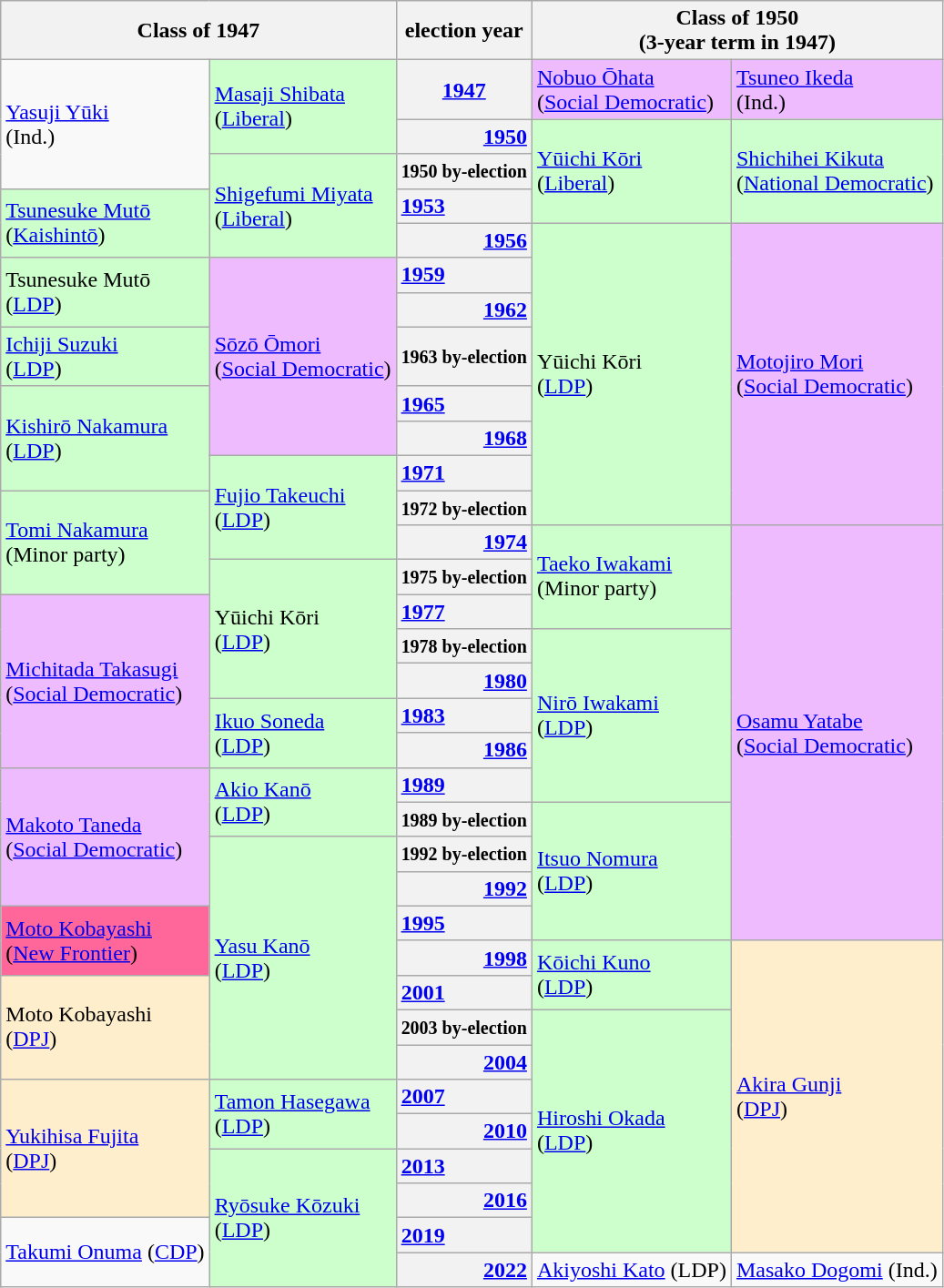<table class="wikitable" border="1">
<tr>
<th colspan="2">Class of 1947</th>
<th>election year</th>
<th colspan="2">Class of 1950<br>(3-year term in 1947)</th>
</tr>
<tr>
<td rowspan="3"><a href='#'>Yasuji Yūki</a><br>(Ind.)</td>
<td rowspan="2" bgcolor="#CCFFCC"><a href='#'>Masaji Shibata</a><br>(<a href='#'>Liberal</a>)</td>
<th style="text-align: center"><a href='#'>1947</a></th>
<td bgcolor="#EEBBFF"><a href='#'>Nobuo Ōhata</a><br>(<a href='#'>Social Democratic</a>)</td>
<td bgcolor="#EEBBFF"><a href='#'>Tsuneo Ikeda</a><br>(Ind.)</td>
</tr>
<tr>
<th style="text-align: right"><a href='#'>1950</a></th>
<td rowspan="3" bgcolor="#CCFFCC"><a href='#'>Yūichi Kōri</a><br>(<a href='#'>Liberal</a>)</td>
<td rowspan="3" bgcolor="#CCFFCD"><a href='#'>Shichihei Kikuta</a><br>(<a href='#'>National Democratic</a>)</td>
</tr>
<tr>
<td rowspan="3" bgcolor="#CCFFCC"><a href='#'>Shigefumi Miyata</a><br>(<a href='#'>Liberal</a>)</td>
<th style="text-align: left"><small>1950 by-election</small></th>
</tr>
<tr>
<td rowspan="2" bgcolor="#CCFFCC"><a href='#'>Tsunesuke Mutō</a><br>(<a href='#'>Kaishintō</a>)</td>
<th style="text-align: left"><a href='#'>1953</a></th>
</tr>
<tr>
<th style="text-align: right"><a href='#'>1956</a></th>
<td rowspan="8" bgcolor="#CCFFCC">Yūichi Kōri<br>(<a href='#'>LDP</a>)</td>
<td rowspan="8" bgcolor="#EEBBFF"><a href='#'>Motojiro Mori</a><br>(<a href='#'>Social Democratic</a>)</td>
</tr>
<tr>
<td rowspan="2" bgcolor="#CCFFCC">Tsunesuke Mutō<br>(<a href='#'>LDP</a>)</td>
<td rowspan="5" bgcolor="#EEBBFF"><a href='#'>Sōzō Ōmori</a><br>(<a href='#'>Social Democratic</a>)</td>
<th style="text-align: left"><a href='#'>1959</a></th>
</tr>
<tr>
<th style="text-align: right"><a href='#'>1962</a></th>
</tr>
<tr>
<td bgcolor="#CCFFCC"><a href='#'>Ichiji Suzuki</a><br>(<a href='#'>LDP</a>)</td>
<th style="text-align: left"><small>1963 by-election</small></th>
</tr>
<tr>
<td rowspan="3" bgcolor="#CCFFCC"><a href='#'>Kishirō Nakamura</a><br>(<a href='#'>LDP</a>)</td>
<th style="text-align: left"><a href='#'>1965</a></th>
</tr>
<tr>
<th style="text-align: right"><a href='#'>1968</a></th>
</tr>
<tr>
<td rowspan="3" bgcolor="#CCFFCC"><a href='#'>Fujio Takeuchi</a><br>(<a href='#'>LDP</a>)</td>
<th style="text-align: left"><a href='#'>1971</a></th>
</tr>
<tr>
<td rowspan="3" bgcolor="#CCFFCC"><a href='#'>Tomi Nakamura</a><br>(Minor party)</td>
<th style="text-align: left"><small>1972 by-election</small></th>
</tr>
<tr>
<th style="text-align: right"><a href='#'>1974</a></th>
<td rowspan="3" bgcolor="#CCFFCC"><a href='#'>Taeko Iwakami</a><br>(Minor party)</td>
<td rowspan="12" bgcolor="#EEBBFF"><a href='#'>Osamu Yatabe</a><br>(<a href='#'>Social Democratic</a>)</td>
</tr>
<tr>
<td rowspan="4" bgcolor="#CCFFCC">Yūichi Kōri<br>(<a href='#'>LDP</a>)</td>
<th style="text-align: left"><small>1975 by-election</small></th>
</tr>
<tr>
<td rowspan="5" bgcolor="#EEBBFF"><a href='#'>Michitada Takasugi</a><br>(<a href='#'>Social Democratic</a>)</td>
<th style="text-align: left"><a href='#'>1977</a></th>
</tr>
<tr>
<th style="text-align: right"><small>1978 by-election</small></th>
<td rowspan="5" bgcolor="#CCFFCC"><a href='#'>Nirō Iwakami</a><br>(<a href='#'>LDP</a>)</td>
</tr>
<tr>
<th style="text-align: right"><a href='#'>1980</a></th>
</tr>
<tr>
<td rowspan="2" bgcolor="#CCFFCC"><a href='#'>Ikuo Soneda</a><br>(<a href='#'>LDP</a>)</td>
<th style="text-align: left"><a href='#'>1983</a></th>
</tr>
<tr>
<th style="text-align: right"><a href='#'>1986</a></th>
</tr>
<tr>
<td rowspan="4" bgcolor="#EEBBFF"><a href='#'>Makoto Taneda</a><br>(<a href='#'>Social Democratic</a>)</td>
<td rowspan="2" bgcolor="#CCFFCC"><a href='#'>Akio Kanō</a><br>(<a href='#'>LDP</a>)</td>
<th style="text-align: left"><a href='#'>1989</a></th>
</tr>
<tr>
<th style="text-align: right"><small>1989 by-election</small></th>
<td rowspan="4" bgcolor="#CCFFCC"><a href='#'>Itsuo Nomura</a><br>(<a href='#'>LDP</a>)</td>
</tr>
<tr>
<td rowspan="7" bgcolor="#CCFFCC"><a href='#'>Yasu Kanō</a><br>(<a href='#'>LDP</a>)</td>
<th style="text-align: left"><small>1992 by-election</small></th>
</tr>
<tr>
<th style="text-align: right"><a href='#'>1992</a></th>
</tr>
<tr>
<td rowspan="2" bgcolor="#FF6699"><a href='#'>Moto Kobayashi</a><br>(<a href='#'>New Frontier</a>)</td>
<th style="text-align: left"><a href='#'>1995</a></th>
</tr>
<tr>
<th style="text-align: right"><a href='#'>1998</a></th>
<td rowspan="2" bgcolor="#CCFFCC"><a href='#'>Kōichi Kuno</a><br>(<a href='#'>LDP</a>)</td>
<td rowspan="9" bgcolor="#FFEECC"><a href='#'>Akira Gunji</a><br>(<a href='#'>DPJ</a>)</td>
</tr>
<tr>
<td rowspan="3" bgcolor="#FFEECC">Moto Kobayashi<br>(<a href='#'>DPJ</a>)</td>
<th style="text-align: left"><a href='#'>2001</a></th>
</tr>
<tr>
<th style="text-align: right"><small>2003 by-election</small></th>
<td rowspan="7" bgcolor="#CCFFCC"><a href='#'>Hiroshi Okada</a><br>(<a href='#'>LDP</a>)</td>
</tr>
<tr>
<th style="text-align: right"><a href='#'>2004</a></th>
</tr>
<tr>
<td rowspan="4" bgcolor="#FFEECC"><a href='#'>Yukihisa Fujita</a><br>(<a href='#'>DPJ</a>)</td>
<td rowspan="2" bgcolor="#CCFFCC"><a href='#'>Tamon Hasegawa</a><br>(<a href='#'>LDP</a>)</td>
<th style="text-align: left"><a href='#'>2007</a></th>
</tr>
<tr>
<th style="text-align: right"><a href='#'>2010</a></th>
</tr>
<tr>
<td rowspan="4" bgcolor="#CCFFCC"><a href='#'>Ryōsuke Kōzuki</a><br>(<a href='#'>LDP</a>)</td>
<th style="text-align: left"><a href='#'>2013</a></th>
</tr>
<tr>
<th style="text-align: right"><a href='#'>2016</a></th>
</tr>
<tr>
<td rowspan="2"><a href='#'>Takumi Onuma</a> (<a href='#'>CDP</a>)</td>
<th style="text-align: left"><a href='#'>2019</a></th>
</tr>
<tr>
<th style="text-align: right"><a href='#'>2022</a></th>
<td><a href='#'>Akiyoshi Kato</a> (LDP)</td>
<td><a href='#'>Masako Dogomi</a> (Ind.)</td>
</tr>
</table>
